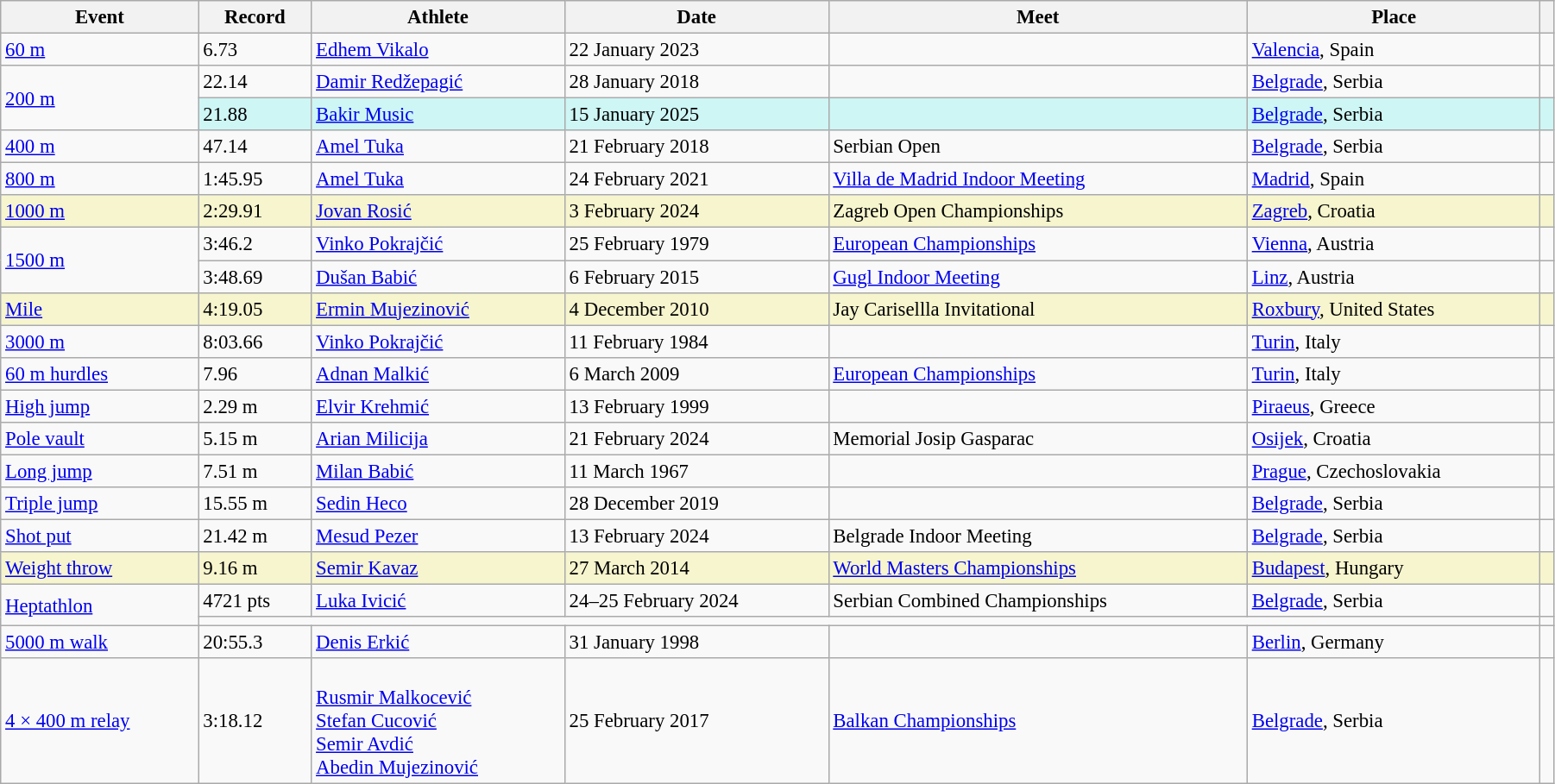<table class="wikitable" style="font-size:95%; width: 95%;">
<tr>
<th>Event</th>
<th>Record</th>
<th>Athlete</th>
<th>Date</th>
<th>Meet</th>
<th>Place</th>
<th></th>
</tr>
<tr>
<td><a href='#'>60 m</a></td>
<td>6.73</td>
<td><a href='#'>Edhem Vikalo</a></td>
<td>22 January 2023</td>
<td></td>
<td><a href='#'>Valencia</a>, Spain</td>
<td></td>
</tr>
<tr>
<td rowspan=2><a href='#'>200 m</a></td>
<td>22.14</td>
<td><a href='#'>Damir Redžepagić</a></td>
<td>28 January 2018</td>
<td></td>
<td><a href='#'>Belgrade</a>, Serbia</td>
<td></td>
</tr>
<tr style="background:#cef6f5;">
<td>21.88</td>
<td><a href='#'>Bakir Music</a></td>
<td>15 January 2025</td>
<td></td>
<td><a href='#'>Belgrade</a>, Serbia</td>
<td></td>
</tr>
<tr>
<td><a href='#'>400 m</a></td>
<td>47.14</td>
<td><a href='#'>Amel Tuka</a></td>
<td>21 February 2018</td>
<td>Serbian Open</td>
<td><a href='#'>Belgrade</a>, Serbia</td>
<td></td>
</tr>
<tr>
<td><a href='#'>800 m</a></td>
<td>1:45.95</td>
<td><a href='#'>Amel Tuka</a></td>
<td>24 February 2021</td>
<td><a href='#'>Villa de Madrid Indoor Meeting</a></td>
<td><a href='#'>Madrid</a>, Spain</td>
<td></td>
</tr>
<tr style="background:#f6F5CE;">
<td><a href='#'>1000 m</a></td>
<td>2:29.91</td>
<td><a href='#'>Jovan Rosić</a></td>
<td>3 February 2024</td>
<td>Zagreb Open Championships</td>
<td><a href='#'>Zagreb</a>, Croatia</td>
<td></td>
</tr>
<tr>
<td rowspan=2><a href='#'>1500 m</a></td>
<td>3:46.2 </td>
<td><a href='#'>Vinko Pokrajčić</a></td>
<td>25 February 1979</td>
<td><a href='#'>European Championships</a></td>
<td><a href='#'>Vienna</a>, Austria</td>
<td></td>
</tr>
<tr>
<td>3:48.69</td>
<td><a href='#'>Dušan Babić</a></td>
<td>6 February 2015</td>
<td><a href='#'>Gugl Indoor Meeting</a></td>
<td><a href='#'>Linz</a>, Austria</td>
<td></td>
</tr>
<tr style="background:#f6F5CE;">
<td><a href='#'>Mile</a></td>
<td>4:19.05</td>
<td><a href='#'>Ermin Mujezinović</a></td>
<td>4 December 2010</td>
<td>Jay Carisellla Invitational</td>
<td><a href='#'>Roxbury</a>, United States</td>
<td></td>
</tr>
<tr>
<td><a href='#'>3000 m</a></td>
<td>8:03.66 </td>
<td><a href='#'>Vinko Pokrajčić</a></td>
<td>11 February 1984</td>
<td></td>
<td><a href='#'>Turin</a>, Italy</td>
<td></td>
</tr>
<tr>
<td><a href='#'>60 m hurdles</a></td>
<td>7.96</td>
<td><a href='#'>Adnan Malkić</a></td>
<td>6 March 2009</td>
<td><a href='#'>European Championships</a></td>
<td><a href='#'>Turin</a>, Italy</td>
<td></td>
</tr>
<tr>
<td><a href='#'>High jump</a></td>
<td>2.29 m</td>
<td><a href='#'>Elvir Krehmić</a></td>
<td>13 February 1999</td>
<td></td>
<td><a href='#'>Piraeus</a>, Greece</td>
<td></td>
</tr>
<tr>
<td><a href='#'>Pole vault</a></td>
<td>5.15 m</td>
<td><a href='#'>Arian Milicija</a></td>
<td>21 February 2024</td>
<td>Memorial Josip Gasparac</td>
<td><a href='#'>Osijek</a>, Croatia</td>
<td></td>
</tr>
<tr>
<td><a href='#'>Long jump</a></td>
<td>7.51 m</td>
<td><a href='#'>Milan Babić</a></td>
<td>11 March 1967</td>
<td></td>
<td><a href='#'>Prague</a>, Czechoslovakia</td>
<td></td>
</tr>
<tr>
<td><a href='#'>Triple jump</a></td>
<td>15.55 m</td>
<td><a href='#'>Sedin Heco</a></td>
<td>28 December 2019</td>
<td></td>
<td><a href='#'>Belgrade</a>, Serbia</td>
<td></td>
</tr>
<tr>
<td><a href='#'>Shot put</a></td>
<td>21.42 m</td>
<td><a href='#'>Mesud Pezer</a></td>
<td>13 February 2024</td>
<td>Belgrade Indoor Meeting</td>
<td><a href='#'>Belgrade</a>, Serbia</td>
<td></td>
</tr>
<tr style="background:#f6F5CE;">
<td><a href='#'>Weight throw</a></td>
<td>9.16 m</td>
<td><a href='#'>Semir Kavaz</a></td>
<td>27 March 2014</td>
<td><a href='#'>World Masters Championships</a></td>
<td><a href='#'>Budapest</a>, Hungary</td>
<td></td>
</tr>
<tr>
<td rowspan=2><a href='#'>Heptathlon</a></td>
<td>4721 pts</td>
<td><a href='#'>Luka Ivicić</a></td>
<td>24–25 February 2024</td>
<td>Serbian Combined Championships</td>
<td><a href='#'>Belgrade</a>, Serbia</td>
<td></td>
</tr>
<tr>
<td colspan=5></td>
<td></td>
</tr>
<tr>
<td><a href='#'>5000 m walk</a></td>
<td>20:55.3</td>
<td><a href='#'>Denis Erkić</a></td>
<td>31 January 1998</td>
<td></td>
<td><a href='#'>Berlin</a>, Germany</td>
<td></td>
</tr>
<tr>
<td><a href='#'>4 × 400 m relay</a></td>
<td>3:18.12</td>
<td><br><a href='#'>Rusmir Malkocević</a><br><a href='#'>Stefan Cucović</a><br><a href='#'>Semir Avdić</a><br><a href='#'>Abedin Mujezinović</a></td>
<td>25 February 2017</td>
<td><a href='#'>Balkan Championships</a></td>
<td><a href='#'>Belgrade</a>, Serbia</td>
<td></td>
</tr>
</table>
